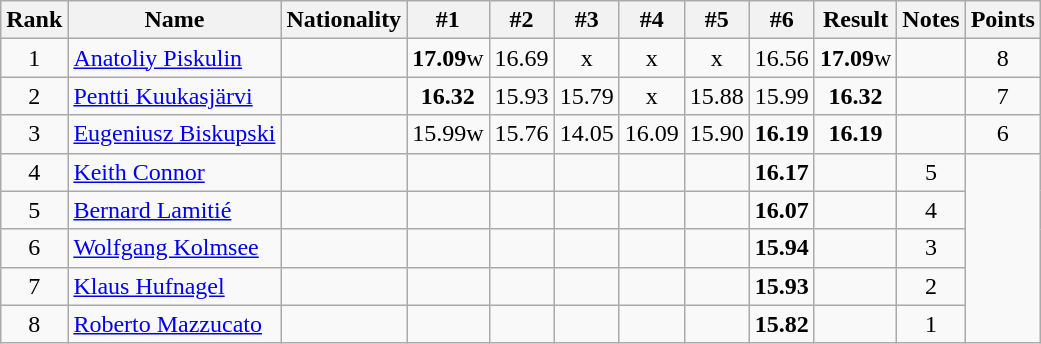<table class="wikitable sortable" style="text-align:center">
<tr>
<th>Rank</th>
<th>Name</th>
<th>Nationality</th>
<th>#1</th>
<th>#2</th>
<th>#3</th>
<th>#4</th>
<th>#5</th>
<th>#6</th>
<th>Result</th>
<th>Notes</th>
<th>Points</th>
</tr>
<tr>
<td>1</td>
<td align=left><a href='#'>Anatoliy Piskulin</a></td>
<td align=left></td>
<td><strong>17.09</strong>w</td>
<td>16.69</td>
<td>x</td>
<td>x</td>
<td>x</td>
<td>16.56</td>
<td><strong>17.09</strong>w</td>
<td></td>
<td>8</td>
</tr>
<tr>
<td>2</td>
<td align=left><a href='#'>Pentti Kuukasjärvi</a></td>
<td align=left></td>
<td><strong>16.32</strong></td>
<td>15.93</td>
<td>15.79</td>
<td>x</td>
<td>15.88</td>
<td>15.99</td>
<td><strong>16.32</strong></td>
<td></td>
<td>7</td>
</tr>
<tr>
<td>3</td>
<td align=left><a href='#'>Eugeniusz Biskupski</a></td>
<td align=left></td>
<td>15.99w</td>
<td>15.76</td>
<td>14.05</td>
<td>16.09</td>
<td>15.90</td>
<td><strong>16.19</strong></td>
<td><strong>16.19</strong></td>
<td></td>
<td>6</td>
</tr>
<tr>
<td>4</td>
<td align=left><a href='#'>Keith Connor</a></td>
<td align=left></td>
<td></td>
<td></td>
<td></td>
<td></td>
<td></td>
<td><strong>16.17</strong></td>
<td></td>
<td>5</td>
</tr>
<tr>
<td>5</td>
<td align=left><a href='#'>Bernard Lamitié</a></td>
<td align=left></td>
<td></td>
<td></td>
<td></td>
<td></td>
<td></td>
<td><strong>16.07</strong></td>
<td></td>
<td>4</td>
</tr>
<tr>
<td>6</td>
<td align=left><a href='#'>Wolfgang Kolmsee</a></td>
<td align=left></td>
<td></td>
<td></td>
<td></td>
<td></td>
<td></td>
<td><strong>15.94</strong></td>
<td></td>
<td>3</td>
</tr>
<tr>
<td>7</td>
<td align=left><a href='#'>Klaus Hufnagel</a></td>
<td align=left></td>
<td></td>
<td></td>
<td></td>
<td></td>
<td></td>
<td><strong>15.93</strong></td>
<td></td>
<td>2</td>
</tr>
<tr>
<td>8</td>
<td align=left><a href='#'>Roberto Mazzucato</a></td>
<td align=left></td>
<td></td>
<td></td>
<td></td>
<td></td>
<td></td>
<td><strong>15.82</strong></td>
<td></td>
<td>1</td>
</tr>
</table>
